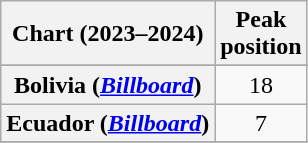<table class="wikitable sortable plainrowheaders" style="text-align:center">
<tr>
<th scope="col">Chart (2023–2024)</th>
<th scope="col">Peak<br>position</th>
</tr>
<tr>
</tr>
<tr>
<th scope="row">Bolivia (<em><a href='#'>Billboard</a></em>)</th>
<td>18</td>
</tr>
<tr>
<th scope="row">Ecuador (<em><a href='#'>Billboard</a></em>)</th>
<td>7</td>
</tr>
<tr>
</tr>
</table>
